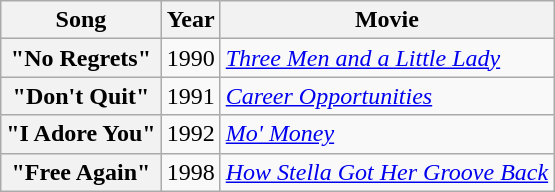<table class="wikitable plainrowheaders" border="1">
<tr>
<th scope="col">Song</th>
<th scope="col">Year</th>
<th scope="col">Movie</th>
</tr>
<tr>
<th scope="row">"No Regrets"</th>
<td>1990</td>
<td><em><a href='#'>Three Men and a Little Lady</a></em></td>
</tr>
<tr>
<th scope="row">"Don't Quit"</th>
<td>1991</td>
<td><em><a href='#'>Career Opportunities</a></em></td>
</tr>
<tr>
<th scope="row">"I Adore You"</th>
<td>1992</td>
<td><em><a href='#'>Mo' Money</a></em></td>
</tr>
<tr>
<th scope="row">"Free Again"</th>
<td>1998</td>
<td><em><a href='#'>How Stella Got Her Groove Back</a></em></td>
</tr>
</table>
